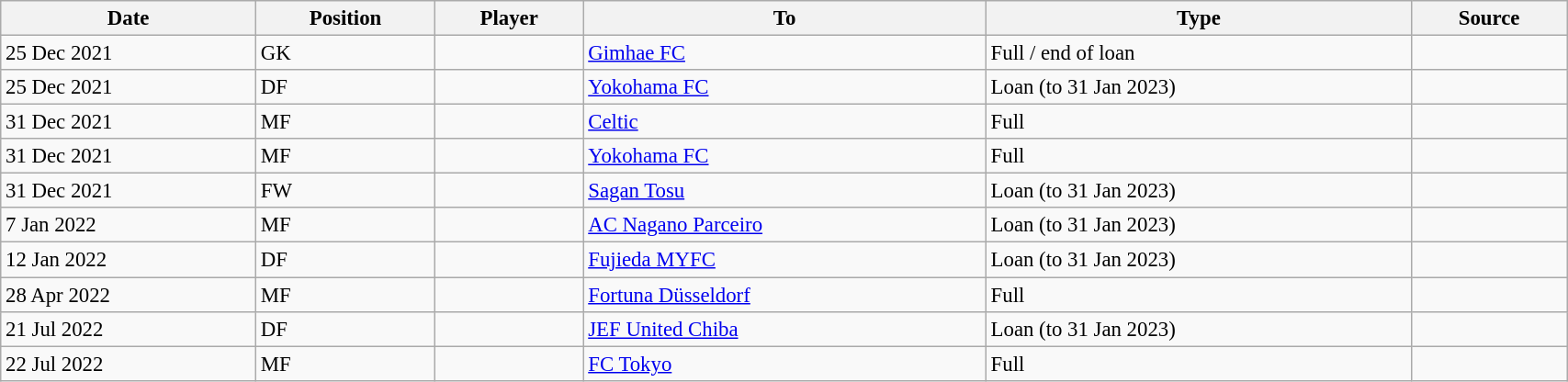<table class="wikitable sortable" style="width:90%; text-align:center; font-size:95%; text-align:left;">
<tr>
<th>Date</th>
<th>Position</th>
<th>Player</th>
<th>To</th>
<th>Type</th>
<th>Source</th>
</tr>
<tr>
<td>25 Dec 2021</td>
<td>GK</td>
<td></td>
<td> <a href='#'>Gimhae FC</a></td>
<td>Full / end of loan</td>
<td></td>
</tr>
<tr>
<td>25 Dec 2021</td>
<td>DF</td>
<td></td>
<td> <a href='#'>Yokohama FC</a></td>
<td>Loan (to 31 Jan 2023)</td>
<td></td>
</tr>
<tr>
<td>31 Dec 2021</td>
<td>MF</td>
<td></td>
<td> <a href='#'>Celtic</a></td>
<td>Full</td>
<td></td>
</tr>
<tr>
<td>31 Dec 2021</td>
<td>MF</td>
<td></td>
<td> <a href='#'>Yokohama FC</a></td>
<td>Full</td>
<td></td>
</tr>
<tr>
<td>31 Dec 2021</td>
<td>FW</td>
<td></td>
<td> <a href='#'>Sagan Tosu</a></td>
<td>Loan (to 31 Jan 2023)</td>
<td></td>
</tr>
<tr>
<td>7 Jan 2022</td>
<td>MF</td>
<td></td>
<td> <a href='#'>AC Nagano Parceiro</a></td>
<td>Loan (to 31 Jan 2023)</td>
<td></td>
</tr>
<tr>
<td>12 Jan 2022</td>
<td>DF</td>
<td></td>
<td> <a href='#'>Fujieda MYFC</a></td>
<td>Loan (to 31 Jan 2023)</td>
<td></td>
</tr>
<tr>
<td>28 Apr 2022</td>
<td>MF</td>
<td></td>
<td> <a href='#'>Fortuna Düsseldorf</a></td>
<td>Full</td>
<td></td>
</tr>
<tr>
<td>21 Jul 2022</td>
<td>DF</td>
<td></td>
<td> <a href='#'>JEF United Chiba</a></td>
<td>Loan (to 31 Jan 2023)</td>
<td></td>
</tr>
<tr>
<td>22 Jul 2022</td>
<td>MF</td>
<td></td>
<td> <a href='#'>FC Tokyo</a></td>
<td>Full</td>
<td></td>
</tr>
</table>
